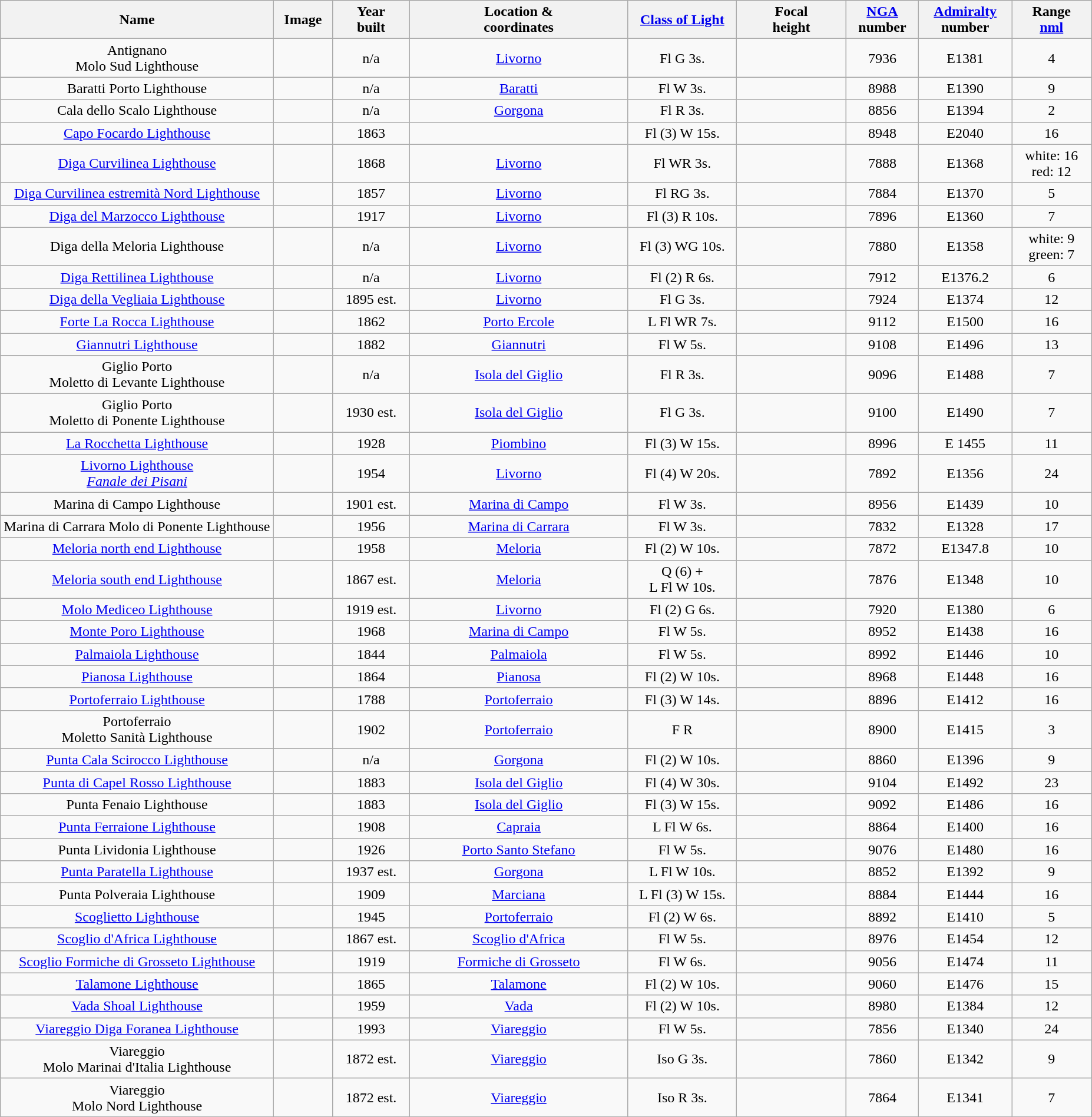<table class="wikitable sortable" style="margin:auto;text-align:center">
<tr>
<th width="25%">Name</th>
<th>Image</th>
<th>Year<br>built</th>
<th width="20%">Location &<br> coordinates</th>
<th width="10%"><a href='#'>Class of Light</a></th>
<th width="10%">Focal<br>height</th>
<th><a href='#'>NGA</a><br>number</th>
<th><a href='#'>Admiralty</a><br>number</th>
<th>Range<br><a href='#'>nml</a></th>
</tr>
<tr>
<td>Antignano<br>Molo Sud Lighthouse</td>
<td></td>
<td>n/a</td>
<td><a href='#'>Livorno</a><br> </td>
<td>Fl G 3s.</td>
<td></td>
<td>7936</td>
<td>E1381</td>
<td>4</td>
</tr>
<tr>
<td>Baratti Porto Lighthouse</td>
<td></td>
<td>n/a</td>
<td><a href='#'>Baratti</a><br> </td>
<td>Fl W 3s.</td>
<td></td>
<td>8988</td>
<td>E1390</td>
<td>9</td>
</tr>
<tr>
<td>Cala dello Scalo Lighthouse</td>
<td></td>
<td>n/a</td>
<td><a href='#'>Gorgona</a><br> </td>
<td>Fl R 3s.</td>
<td></td>
<td>8856</td>
<td>E1394</td>
<td>2</td>
</tr>
<tr>
<td><a href='#'>Capo Focardo Lighthouse</a></td>
<td></td>
<td>1863</td>
<td><br></td>
<td>Fl (3) W 15s.</td>
<td></td>
<td>8948</td>
<td>E2040</td>
<td>16</td>
</tr>
<tr>
<td><a href='#'>Diga Curvilinea Lighthouse</a></td>
<td></td>
<td>1868</td>
<td><a href='#'>Livorno</a><br></td>
<td>Fl WR 3s.</td>
<td></td>
<td>7888</td>
<td>E1368</td>
<td>white: 16<br>red: 12</td>
</tr>
<tr>
<td><a href='#'>Diga Curvilinea estremità Nord Lighthouse</a></td>
<td></td>
<td>1857</td>
<td><a href='#'>Livorno</a><br></td>
<td>Fl RG 3s.</td>
<td></td>
<td>7884</td>
<td>E1370</td>
<td>5</td>
</tr>
<tr>
<td><a href='#'>Diga del Marzocco Lighthouse</a></td>
<td></td>
<td>1917</td>
<td><a href='#'>Livorno</a><br></td>
<td>Fl (3) R 10s.</td>
<td></td>
<td>7896</td>
<td>E1360</td>
<td>7</td>
</tr>
<tr>
<td>Diga della Meloria Lighthouse</td>
<td></td>
<td>n/a</td>
<td><a href='#'>Livorno</a><br> </td>
<td>Fl (3) WG 10s.</td>
<td></td>
<td>7880</td>
<td>E1358</td>
<td>white: 9<br>green: 7</td>
</tr>
<tr>
<td><a href='#'>Diga Rettilinea Lighthouse</a></td>
<td></td>
<td>n/a</td>
<td><a href='#'>Livorno</a><br></td>
<td>Fl (2) R 6s.</td>
<td></td>
<td>7912</td>
<td>E1376.2</td>
<td>6</td>
</tr>
<tr>
<td><a href='#'>Diga della Vegliaia Lighthouse</a></td>
<td></td>
<td>1895 est.</td>
<td><a href='#'>Livorno</a><br></td>
<td>Fl G 3s.</td>
<td></td>
<td>7924</td>
<td>E1374</td>
<td>12</td>
</tr>
<tr>
<td><a href='#'>Forte La Rocca Lighthouse</a></td>
<td></td>
<td>1862</td>
<td><a href='#'>Porto Ercole</a><br></td>
<td>L Fl WR 7s.</td>
<td></td>
<td>9112</td>
<td>E1500</td>
<td>16</td>
</tr>
<tr>
<td><a href='#'>Giannutri Lighthouse</a></td>
<td></td>
<td>1882</td>
<td><a href='#'>Giannutri</a><br></td>
<td>Fl W 5s.</td>
<td></td>
<td>9108</td>
<td>E1496</td>
<td>13</td>
</tr>
<tr>
<td>Giglio Porto<br>Moletto di Levante Lighthouse</td>
<td></td>
<td>n/a</td>
<td><a href='#'>Isola del Giglio</a><br></td>
<td>Fl R 3s.</td>
<td></td>
<td>9096</td>
<td>E1488</td>
<td>7</td>
</tr>
<tr>
<td>Giglio Porto<br>Moletto di Ponente Lighthouse</td>
<td></td>
<td>1930 est.</td>
<td><a href='#'>Isola del Giglio</a><br></td>
<td>Fl G 3s.</td>
<td></td>
<td>9100</td>
<td>E1490</td>
<td>7</td>
</tr>
<tr>
<td><a href='#'>La Rocchetta Lighthouse</a></td>
<td></td>
<td>1928</td>
<td><a href='#'>Piombino</a><br> </td>
<td>Fl (3) W 15s.</td>
<td></td>
<td>8996</td>
<td>E 1455</td>
<td>11</td>
</tr>
<tr>
<td><a href='#'>Livorno Lighthouse<br><em>Fanale dei Pisani</em></a></td>
<td></td>
<td>1954</td>
<td><a href='#'>Livorno</a><br></td>
<td>Fl (4) W 20s.</td>
<td></td>
<td>7892</td>
<td>E1356</td>
<td>24</td>
</tr>
<tr>
<td>Marina di Campo Lighthouse</td>
<td></td>
<td>1901 est.</td>
<td><a href='#'>Marina di Campo</a><br></td>
<td>Fl W 3s.</td>
<td></td>
<td>8956</td>
<td>E1439</td>
<td>10</td>
</tr>
<tr>
<td>Marina di Carrara Molo di Ponente Lighthouse</td>
<td></td>
<td>1956</td>
<td><a href='#'>Marina di Carrara</a><br></td>
<td>Fl W 3s.</td>
<td></td>
<td>7832</td>
<td>E1328</td>
<td>17</td>
</tr>
<tr>
<td><a href='#'>Meloria north end Lighthouse</a></td>
<td></td>
<td>1958</td>
<td><a href='#'>Meloria</a><br></td>
<td>Fl (2) W 10s.</td>
<td></td>
<td>7872</td>
<td>E1347.8</td>
<td>10</td>
</tr>
<tr>
<td><a href='#'>Meloria south end Lighthouse</a></td>
<td></td>
<td>1867 est.</td>
<td><a href='#'>Meloria</a><br></td>
<td>Q (6) +<br>L Fl W 10s.</td>
<td></td>
<td>7876</td>
<td>E1348</td>
<td>10</td>
</tr>
<tr>
<td><a href='#'>Molo Mediceo Lighthouse</a></td>
<td></td>
<td>1919 est.</td>
<td><a href='#'>Livorno</a><br></td>
<td>Fl (2) G 6s.</td>
<td></td>
<td>7920</td>
<td>E1380</td>
<td>6</td>
</tr>
<tr>
<td><a href='#'>Monte Poro Lighthouse</a></td>
<td></td>
<td>1968</td>
<td><a href='#'>Marina di Campo</a><br></td>
<td>Fl W 5s.</td>
<td></td>
<td>8952</td>
<td>E1438</td>
<td>16</td>
</tr>
<tr>
<td><a href='#'>Palmaiola Lighthouse</a></td>
<td></td>
<td>1844</td>
<td><a href='#'>Palmaiola</a><br></td>
<td>Fl W 5s.</td>
<td></td>
<td>8992</td>
<td>E1446</td>
<td>10</td>
</tr>
<tr>
<td><a href='#'>Pianosa Lighthouse</a></td>
<td></td>
<td>1864</td>
<td><a href='#'>Pianosa</a><br> </td>
<td>Fl (2) W 10s.</td>
<td></td>
<td>8968</td>
<td>E1448</td>
<td>16</td>
</tr>
<tr>
<td><a href='#'>Portoferraio Lighthouse</a></td>
<td></td>
<td>1788</td>
<td><a href='#'>Portoferraio</a><br> </td>
<td>Fl (3) W 14s.</td>
<td></td>
<td>8896</td>
<td>E1412</td>
<td>16</td>
</tr>
<tr>
<td>Portoferraio<br>Moletto Sanità Lighthouse</td>
<td></td>
<td>1902</td>
<td><a href='#'>Portoferraio</a><br></td>
<td>F R</td>
<td></td>
<td>8900</td>
<td>E1415</td>
<td>3</td>
</tr>
<tr>
<td><a href='#'>Punta Cala Scirocco Lighthouse</a></td>
<td></td>
<td>n/a</td>
<td><a href='#'>Gorgona</a><br></td>
<td>Fl (2) W 10s.</td>
<td></td>
<td>8860</td>
<td>E1396</td>
<td>9</td>
</tr>
<tr>
<td><a href='#'>Punta di Capel Rosso Lighthouse</a></td>
<td></td>
<td>1883</td>
<td><a href='#'>Isola del Giglio</a><br></td>
<td>Fl (4) W 30s.</td>
<td></td>
<td>9104</td>
<td>E1492</td>
<td>23</td>
</tr>
<tr>
<td>Punta Fenaio Lighthouse</td>
<td> </td>
<td>1883</td>
<td><a href='#'>Isola del Giglio</a><br></td>
<td>Fl (3) W 15s.</td>
<td></td>
<td>9092</td>
<td>E1486</td>
<td>16</td>
</tr>
<tr>
<td><a href='#'>Punta Ferraione Lighthouse</a></td>
<td></td>
<td>1908</td>
<td><a href='#'>Capraia</a><br></td>
<td>L Fl W 6s.</td>
<td></td>
<td>8864</td>
<td>E1400</td>
<td>16</td>
</tr>
<tr>
<td>Punta Lividonia Lighthouse</td>
<td> </td>
<td>1926</td>
<td><a href='#'>Porto Santo Stefano</a><br> </td>
<td>Fl W 5s.</td>
<td></td>
<td>9076</td>
<td>E1480</td>
<td>16</td>
</tr>
<tr>
<td><a href='#'>Punta Paratella Lighthouse</a></td>
<td></td>
<td>1937 est.</td>
<td><a href='#'>Gorgona</a><br></td>
<td>L Fl W 10s.</td>
<td></td>
<td>8852</td>
<td>E1392</td>
<td>9</td>
</tr>
<tr>
<td>Punta Polveraia Lighthouse</td>
<td> </td>
<td>1909</td>
<td><a href='#'>Marciana</a><br></td>
<td>L Fl (3) W 15s.</td>
<td></td>
<td>8884</td>
<td>E1444</td>
<td>16</td>
</tr>
<tr>
<td><a href='#'>Scoglietto Lighthouse</a></td>
<td></td>
<td>1945</td>
<td><a href='#'>Portoferraio</a><br></td>
<td>Fl (2) W 6s.</td>
<td></td>
<td>8892</td>
<td>E1410</td>
<td>5</td>
</tr>
<tr>
<td><a href='#'>Scoglio d'Africa Lighthouse</a></td>
<td> </td>
<td>1867 est.</td>
<td><a href='#'>Scoglio d'Africa</a><br></td>
<td>Fl W 5s.</td>
<td></td>
<td>8976</td>
<td>E1454</td>
<td>12</td>
</tr>
<tr>
<td><a href='#'>Scoglio Formiche di Grosseto Lighthouse</a></td>
<td></td>
<td>1919</td>
<td><a href='#'>Formiche di Grosseto</a><br> </td>
<td>Fl W 6s.</td>
<td></td>
<td>9056</td>
<td>E1474</td>
<td>11</td>
</tr>
<tr>
<td><a href='#'>Talamone Lighthouse</a></td>
<td></td>
<td>1865</td>
<td><a href='#'>Talamone</a><br></td>
<td>Fl (2) W 10s.</td>
<td></td>
<td>9060</td>
<td>E1476</td>
<td>15</td>
</tr>
<tr>
<td><a href='#'>Vada Shoal Lighthouse</a></td>
<td></td>
<td>1959</td>
<td><a href='#'>Vada</a><br> </td>
<td>Fl (2) W 10s.</td>
<td></td>
<td>8980</td>
<td>E1384</td>
<td>12</td>
</tr>
<tr>
<td><a href='#'>Viareggio Diga Foranea Lighthouse</a></td>
<td></td>
<td>1993</td>
<td><a href='#'>Viareggio</a><br></td>
<td>Fl W 5s.</td>
<td></td>
<td>7856</td>
<td>E1340</td>
<td>24</td>
</tr>
<tr>
<td>Viareggio<br>Molo Marinai d'Italia Lighthouse</td>
<td></td>
<td>1872 est.</td>
<td><a href='#'>Viareggio</a><br></td>
<td>Iso G 3s.</td>
<td></td>
<td>7860</td>
<td>E1342</td>
<td>9</td>
</tr>
<tr>
<td>Viareggio<br>Molo Nord Lighthouse</td>
<td></td>
<td>1872 est.</td>
<td><a href='#'>Viareggio</a><br></td>
<td>Iso R 3s.</td>
<td></td>
<td>7864</td>
<td>E1341</td>
<td>7</td>
</tr>
<tr>
</tr>
</table>
